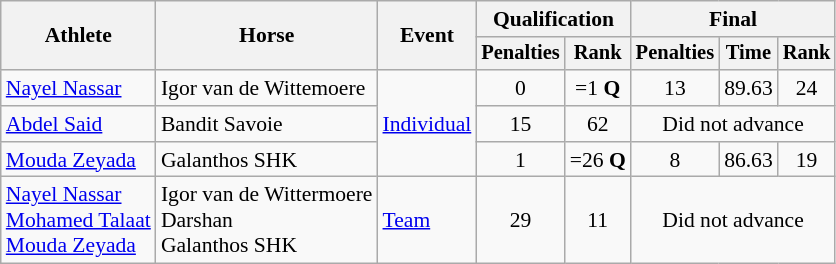<table class="wikitable" style="font-size:90%">
<tr>
<th rowspan="2">Athlete</th>
<th rowspan="2">Horse</th>
<th rowspan="2">Event</th>
<th colspan="2">Qualification</th>
<th colspan="3">Final</th>
</tr>
<tr style="font-size:95%">
<th>Penalties</th>
<th>Rank</th>
<th>Penalties</th>
<th>Time</th>
<th>Rank</th>
</tr>
<tr align=center>
<td align=left><a href='#'>Nayel Nassar</a></td>
<td align=left>Igor van de Wittemoere</td>
<td align=left rowspan=3><a href='#'>Individual</a></td>
<td>0</td>
<td>=1 <strong>Q</strong></td>
<td>13</td>
<td>89.63</td>
<td>24</td>
</tr>
<tr align=center>
<td align=left><a href='#'>Abdel Said</a></td>
<td align=left>Bandit Savoie</td>
<td>15</td>
<td>62</td>
<td colspan="3">Did not advance</td>
</tr>
<tr align=center>
<td align=left><a href='#'>Mouda Zeyada</a></td>
<td align=left>Galanthos SHK</td>
<td>1</td>
<td>=26 <strong>Q</strong></td>
<td>8</td>
<td>86.63</td>
<td>19</td>
</tr>
<tr align=center>
<td align=left><a href='#'>Nayel Nassar</a><br><a href='#'>Mohamed Talaat</a><br><a href='#'>Mouda Zeyada</a></td>
<td align=left>Igor van de Wittermoere<br>Darshan<br>Galanthos SHK</td>
<td align=left><a href='#'>Team</a></td>
<td>29</td>
<td>11</td>
<td colspan="3">Did not advance</td>
</tr>
</table>
